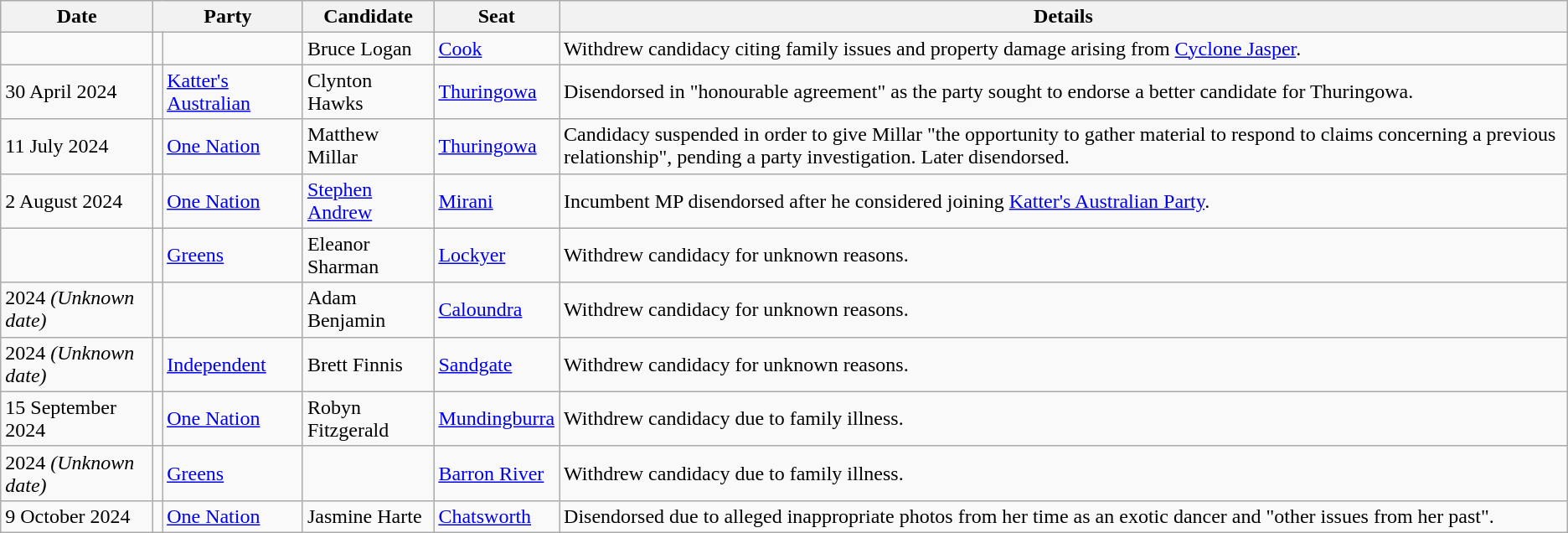<table class="wikitable">
<tr>
<th>Date</th>
<th colspan=2>Party</th>
<th>Candidate</th>
<th>Seat</th>
<th>Details</th>
</tr>
<tr>
<td></td>
<td></td>
<td></td>
<td>Bruce Logan</td>
<td><a href='#'>Cook</a></td>
<td>Withdrew candidacy citing family issues and property damage arising from <a href='#'>Cyclone Jasper</a>.</td>
</tr>
<tr>
<td>30 April 2024</td>
<td></td>
<td><a href='#'>Katter's Australian</a></td>
<td>Clynton Hawks</td>
<td><a href='#'>Thuringowa</a></td>
<td>Disendorsed in "honourable agreement" as the party sought to endorse a better candidate for Thuringowa.</td>
</tr>
<tr>
<td>11 July 2024</td>
<td></td>
<td><a href='#'>One Nation</a></td>
<td>Matthew Millar</td>
<td><a href='#'>Thuringowa</a></td>
<td>Candidacy suspended in order to give Millar "the opportunity to gather material to respond to claims concerning a previous relationship", pending a party investigation. Later disendorsed. </td>
</tr>
<tr>
<td>2 August 2024</td>
<td></td>
<td><a href='#'>One Nation</a></td>
<td><a href='#'>Stephen Andrew</a></td>
<td><a href='#'>Mirani</a></td>
<td>Incumbent MP disendorsed after he considered joining <a href='#'>Katter's Australian Party</a>.</td>
</tr>
<tr>
<td></td>
<td></td>
<td><a href='#'>Greens</a></td>
<td>Eleanor Sharman</td>
<td><a href='#'>Lockyer</a></td>
<td>Withdrew candidacy for unknown reasons.</td>
</tr>
<tr>
<td>2024 <em>(Unknown date)</em></td>
<td></td>
<td></td>
<td>Adam Benjamin</td>
<td><a href='#'>Caloundra</a></td>
<td>Withdrew candidacy for unknown reasons.</td>
</tr>
<tr>
<td>2024 <em>(Unknown date)</em></td>
<td></td>
<td><a href='#'>Independent</a></td>
<td>Brett Finnis</td>
<td><a href='#'>Sandgate</a></td>
<td>Withdrew candidacy for unknown reasons.</td>
</tr>
<tr>
<td>15 September 2024</td>
<td></td>
<td><a href='#'>One Nation</a></td>
<td>Robyn Fitzgerald</td>
<td><a href='#'>Mundingburra</a></td>
<td>Withdrew candidacy due to family illness.</td>
</tr>
<tr>
<td>2024 <em>(Unknown date)</em></td>
<td></td>
<td><a href='#'>Greens</a></td>
<td></td>
<td><a href='#'>Barron River</a></td>
<td>Withdrew candidacy due to family illness.</td>
</tr>
<tr>
<td>9 October 2024</td>
<td></td>
<td><a href='#'>One Nation</a></td>
<td>Jasmine Harte</td>
<td><a href='#'>Chatsworth</a></td>
<td>Disendorsed due to alleged inappropriate photos from her time as an exotic dancer and "other issues from her past".</td>
</tr>
</table>
